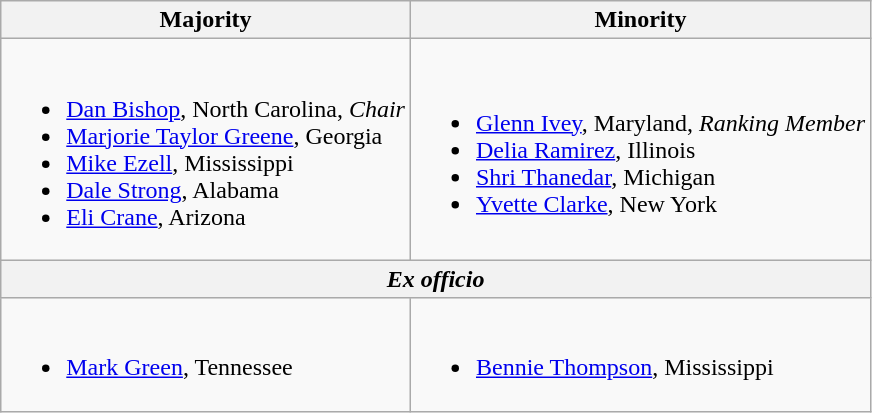<table class=wikitable>
<tr>
<th>Majority</th>
<th>Minority</th>
</tr>
<tr>
<td><br><ul><li><a href='#'>Dan Bishop</a>, North Carolina, <em>Chair</em></li><li><a href='#'>Marjorie Taylor Greene</a>, Georgia</li><li><a href='#'>Mike Ezell</a>, Mississippi</li><li><a href='#'>Dale Strong</a>, Alabama</li><li><a href='#'>Eli Crane</a>, Arizona</li></ul></td>
<td><br><ul><li><a href='#'>Glenn Ivey</a>, Maryland, <em>Ranking Member</em></li><li><a href='#'>Delia Ramirez</a>, Illinois</li><li><a href='#'>Shri Thanedar</a>, Michigan</li><li><a href='#'>Yvette Clarke</a>, New York</li></ul></td>
</tr>
<tr>
<th colspan=2><em>Ex officio</em></th>
</tr>
<tr>
<td><br><ul><li><a href='#'>Mark Green</a>, Tennessee</li></ul></td>
<td><br><ul><li><a href='#'>Bennie Thompson</a>, Mississippi</li></ul></td>
</tr>
</table>
